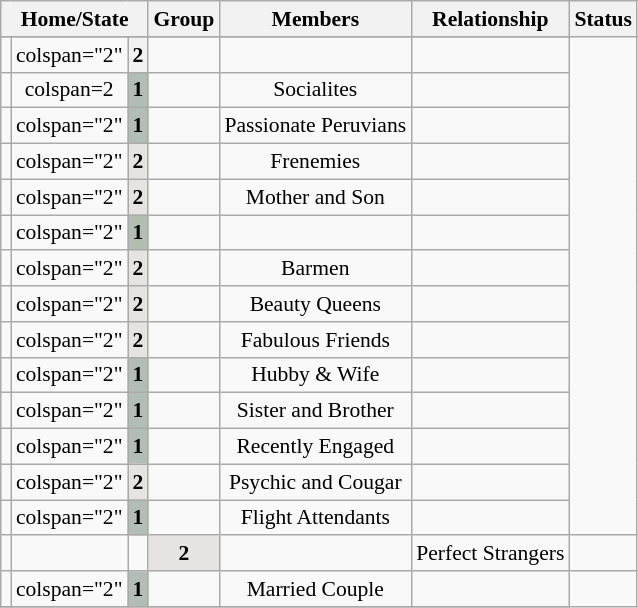<table class="wikitable sortable" style="text-align:center; font-size:90%">
<tr>
<th colspan="3">Home/State</th>
<th data-sort-type="number">Group</th>
<th>Members</th>
<th>Relationship</th>
<th>Status</th>
</tr>
<tr>
</tr>
<tr>
<td></td>
<td>colspan="2" </td>
<th style="background:##E5E4E2">2</th>
<td></td>
<td></td>
<td style="text-align:left"><em></em></td>
</tr>
<tr>
<td></td>
<td>colspan=2 </td>
<th style="background:#B2BEB5">1</th>
<td></td>
<td>Socialites</td>
<td style="text-align:left"><em></em></td>
</tr>
<tr>
<td></td>
<td>colspan="2" </td>
<th style="background:#B2BEB5">1</th>
<td></td>
<td>Passionate Peruvians</td>
<td style="text-align:left"><em></em></td>
</tr>
<tr>
<td></td>
<td>colspan="2" </td>
<th style="background:#E5E4E2">2</th>
<td></td>
<td>Frenemies</td>
<td style="text-align:left"><em></em></td>
</tr>
<tr>
<td></td>
<td>colspan="2" </td>
<th style="background:#E5E4E2">2</th>
<td></td>
<td>Mother and Son</td>
<td style="text-align:left"><em></em></td>
</tr>
<tr>
<td></td>
<td>colspan="2" </td>
<th style="background:#B2BEB2">1</th>
<td></td>
<td></td>
<td style="text-align:left"><em></em></td>
</tr>
<tr>
<td></td>
<td>colspan="2" </td>
<th style="background:#E5E4E2">2</th>
<td></td>
<td>Barmen</td>
<td style="text-align:left"><em></em></td>
</tr>
<tr>
<td></td>
<td>colspan="2" </td>
<th style="background:#E5E4E2">2</th>
<td></td>
<td>Beauty Queens</td>
<td style="text-align:left"><em></em></td>
</tr>
<tr>
<td></td>
<td>colspan="2" </td>
<th style="background:#E5E4E2">2</th>
<td></td>
<td>Fabulous Friends</td>
<td style="text-align:left"><em></em></td>
</tr>
<tr>
<td></td>
<td>colspan="2" </td>
<th style="background:#B2BEB5">1</th>
<td></td>
<td>Hubby & Wife</td>
<td style="text-align:left"><em></em></td>
</tr>
<tr>
<td></td>
<td>colspan="2" </td>
<th style="background:#B2BEB5">1</th>
<td></td>
<td>Sister and Brother</td>
<td style="text-align:left"><em></em></td>
</tr>
<tr>
<td></td>
<td>colspan="2" </td>
<th style="background:#B2BEB5">1</th>
<td></td>
<td>Recently Engaged</td>
<td style="text-align:left"><em></em></td>
</tr>
<tr>
<td></td>
<td>colspan="2" </td>
<th style="background:#E5E4E2">2</th>
<td></td>
<td>Psychic and Cougar</td>
<td style="text-align:left"><em></em></td>
</tr>
<tr>
<td></td>
<td>colspan="2" </td>
<th style="background:#B2BEB5">1</th>
<td></td>
<td>Flight Attendants</td>
<td style="text-align:left"><em></em></td>
</tr>
<tr>
<td></td>
<td></td>
<td></td>
<th style="background:#E5E4E2">2</th>
<td></td>
<td>Perfect Strangers</td>
<td style="text-align:left"><em></em></td>
</tr>
<tr>
<td></td>
<td>colspan="2" </td>
<th style="background:#B2BEB5">1</th>
<td></td>
<td>Married Couple</td>
<td style="text-align:left"><em></em></td>
</tr>
<tr>
</tr>
</table>
